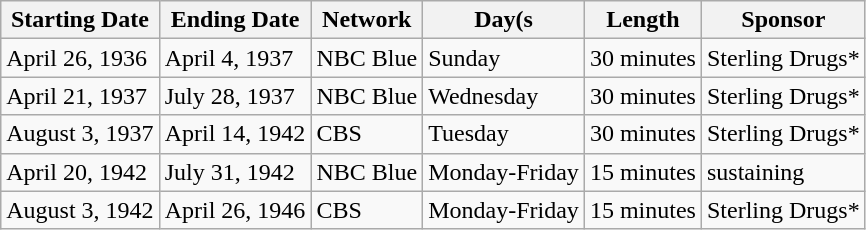<table class="wikitable">
<tr>
<th>Starting Date</th>
<th>Ending Date</th>
<th>Network</th>
<th>Day(s</th>
<th>Length</th>
<th>Sponsor</th>
</tr>
<tr>
<td>April 26, 1936</td>
<td>April 4, 1937</td>
<td>NBC Blue</td>
<td>Sunday</td>
<td>30 minutes</td>
<td>Sterling Drugs*</td>
</tr>
<tr>
<td>April 21, 1937</td>
<td>July 28, 1937</td>
<td>NBC Blue</td>
<td>Wednesday</td>
<td>30 minutes</td>
<td>Sterling Drugs*</td>
</tr>
<tr>
<td>August 3, 1937</td>
<td>April 14, 1942</td>
<td>CBS</td>
<td>Tuesday</td>
<td>30 minutes</td>
<td>Sterling Drugs*</td>
</tr>
<tr>
<td>April 20, 1942</td>
<td>July 31, 1942</td>
<td>NBC Blue</td>
<td>Monday-Friday</td>
<td>15 minutes</td>
<td>sustaining</td>
</tr>
<tr>
<td>August 3, 1942</td>
<td>April 26, 1946</td>
<td>CBS</td>
<td>Monday-Friday</td>
<td>15 minutes</td>
<td>Sterling Drugs*</td>
</tr>
</table>
